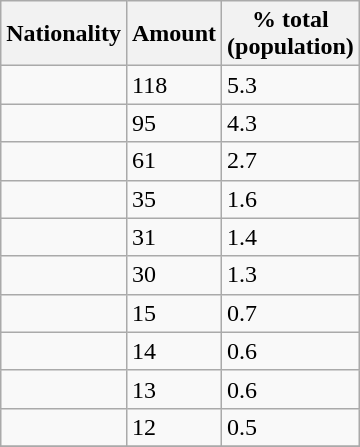<table class="wikitable floatright">
<tr>
<th>Nationality</th>
<th>Amount</th>
<th>% total<br>(population)</th>
</tr>
<tr>
<td></td>
<td>118</td>
<td>5.3</td>
</tr>
<tr>
<td></td>
<td>95</td>
<td>4.3</td>
</tr>
<tr>
<td></td>
<td>61</td>
<td>2.7</td>
</tr>
<tr>
<td></td>
<td>35</td>
<td>1.6</td>
</tr>
<tr>
<td></td>
<td>31</td>
<td>1.4</td>
</tr>
<tr>
<td></td>
<td>30</td>
<td>1.3</td>
</tr>
<tr>
<td></td>
<td>15</td>
<td>0.7</td>
</tr>
<tr>
<td></td>
<td>14</td>
<td>0.6</td>
</tr>
<tr>
<td></td>
<td>13</td>
<td>0.6</td>
</tr>
<tr>
<td></td>
<td>12</td>
<td>0.5</td>
</tr>
<tr>
</tr>
</table>
